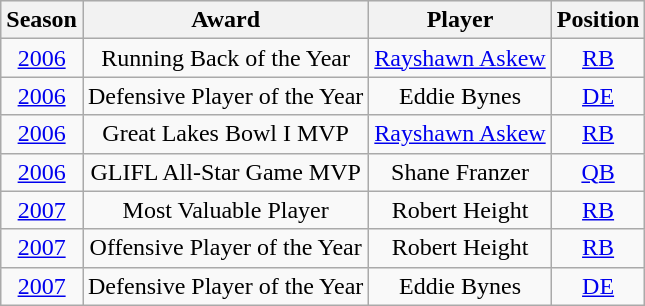<table class="wikitable" style="text-align:center">
<tr bgcolor="#efefef">
<th>Season</th>
<th>Award</th>
<th>Player</th>
<th>Position</th>
</tr>
<tr>
<td><a href='#'>2006</a></td>
<td>Running Back of the Year</td>
<td><a href='#'>Rayshawn Askew</a></td>
<td><a href='#'>RB</a></td>
</tr>
<tr>
<td><a href='#'>2006</a></td>
<td>Defensive Player of the Year</td>
<td>Eddie Bynes</td>
<td><a href='#'>DE</a></td>
</tr>
<tr>
<td><a href='#'>2006</a></td>
<td>Great Lakes Bowl I MVP</td>
<td><a href='#'>Rayshawn Askew</a></td>
<td><a href='#'>RB</a></td>
</tr>
<tr>
<td><a href='#'>2006</a></td>
<td>GLIFL All-Star Game MVP</td>
<td>Shane Franzer</td>
<td><a href='#'>QB</a></td>
</tr>
<tr>
<td><a href='#'>2007</a></td>
<td>Most Valuable Player</td>
<td>Robert Height</td>
<td><a href='#'>RB</a></td>
</tr>
<tr>
<td><a href='#'>2007</a></td>
<td>Offensive Player of the Year</td>
<td>Robert Height</td>
<td><a href='#'>RB</a></td>
</tr>
<tr>
<td><a href='#'>2007</a></td>
<td>Defensive Player of the Year</td>
<td>Eddie Bynes</td>
<td><a href='#'>DE</a></td>
</tr>
</table>
